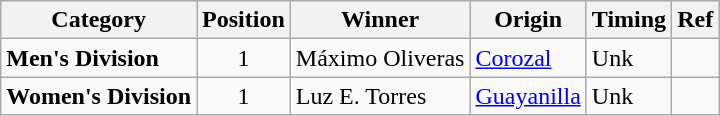<table class="wikitable">
<tr>
<th>Category</th>
<th>Position</th>
<th>Winner</th>
<th>Origin</th>
<th>Timing</th>
<th>Ref</th>
</tr>
<tr>
<td><strong>Men's Division</strong></td>
<td style="text-align:center;">1</td>
<td>Máximo Oliveras</td>
<td><a href='#'>Corozal</a></td>
<td>Unk</td>
<td></td>
</tr>
<tr>
<td><strong>Women's Division</strong></td>
<td style="text-align:center;">1</td>
<td>Luz E. Torres</td>
<td><a href='#'>Guayanilla</a></td>
<td>Unk</td>
<td></td>
</tr>
</table>
